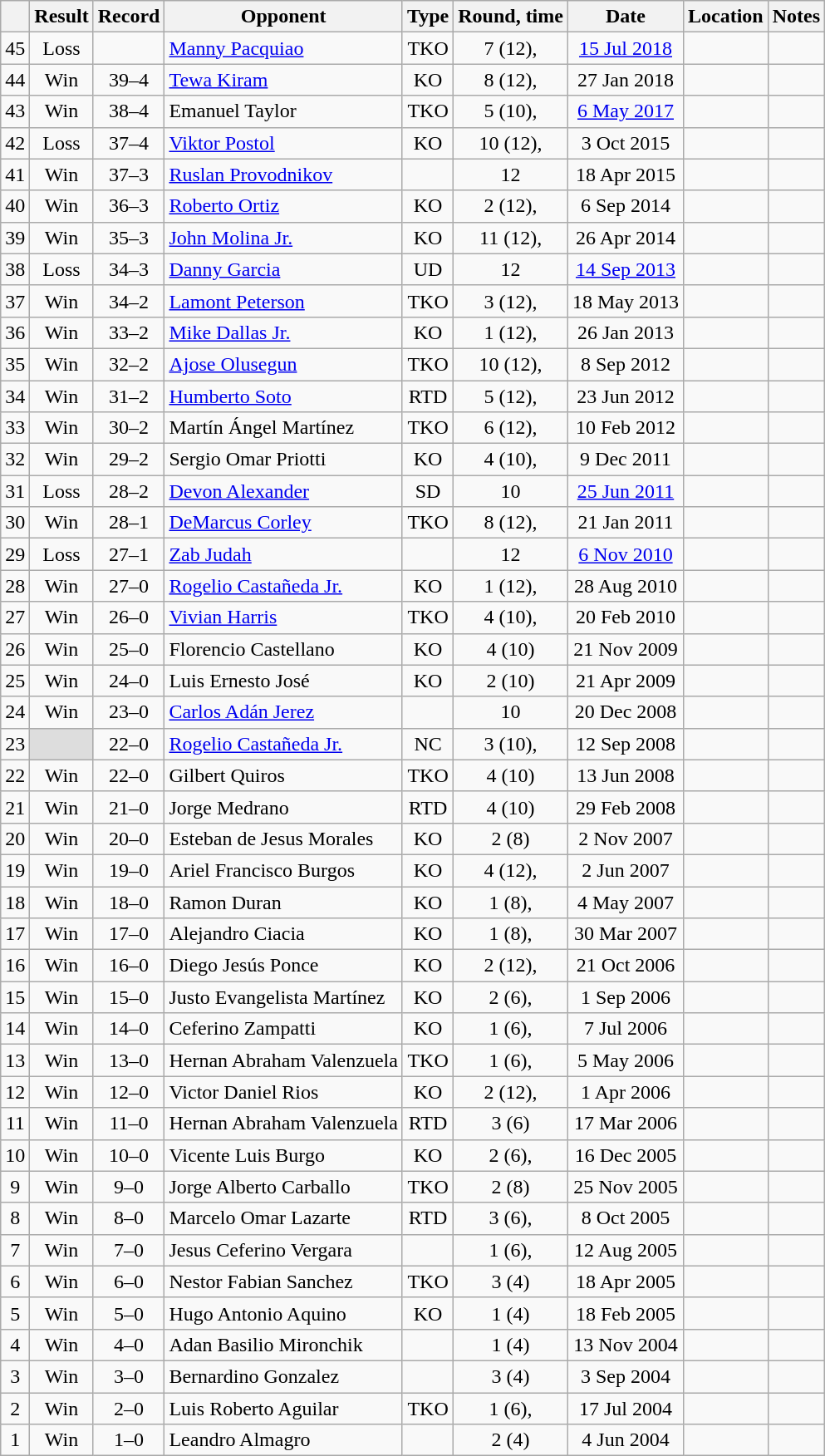<table class="wikitable" style="text-align:center">
<tr>
<th></th>
<th>Result</th>
<th>Record</th>
<th>Opponent</th>
<th>Type</th>
<th>Round, time</th>
<th>Date</th>
<th>Location</th>
<th>Notes</th>
</tr>
<tr>
<td>45</td>
<td>Loss</td>
<td></td>
<td style="text-align:left;"><a href='#'>Manny Pacquiao</a></td>
<td>TKO</td>
<td>7 (12), </td>
<td><a href='#'>15 Jul 2018</a></td>
<td style="text-align:left;"></td>
<td style="text-align:left;"></td>
</tr>
<tr>
<td>44</td>
<td>Win</td>
<td>39–4 </td>
<td style="text-align:left;"><a href='#'>Tewa Kiram</a></td>
<td>KO</td>
<td>8 (12), </td>
<td>27 Jan 2018</td>
<td style="text-align:left;"></td>
<td style="text-align:left;"></td>
</tr>
<tr>
<td>43</td>
<td>Win</td>
<td>38–4 </td>
<td style="text-align:left;">Emanuel Taylor</td>
<td>TKO</td>
<td>5 (10), </td>
<td><a href='#'>6 May 2017</a></td>
<td style="text-align:left;"></td>
<td style="text-align:left;"></td>
</tr>
<tr>
<td>42</td>
<td>Loss</td>
<td>37–4 </td>
<td style="text-align:left;"><a href='#'>Viktor Postol</a></td>
<td>KO</td>
<td>10 (12), </td>
<td>3 Oct 2015</td>
<td style="text-align:left;"></td>
<td style="text-align:left;"></td>
</tr>
<tr>
<td>41</td>
<td>Win</td>
<td>37–3 </td>
<td style="text-align:left;"><a href='#'>Ruslan Provodnikov</a></td>
<td></td>
<td>12</td>
<td>18 Apr 2015</td>
<td style="text-align:left;"></td>
<td style="text-align:left;"></td>
</tr>
<tr>
<td>40</td>
<td>Win</td>
<td>36–3 </td>
<td style="text-align:left;"><a href='#'>Roberto Ortiz</a></td>
<td>KO</td>
<td>2 (12), </td>
<td>6 Sep 2014</td>
<td style="text-align:left;"></td>
<td style="text-align:left;"></td>
</tr>
<tr>
<td>39</td>
<td>Win</td>
<td>35–3 </td>
<td style="text-align:left;"><a href='#'>John Molina Jr.</a></td>
<td>KO</td>
<td>11 (12), </td>
<td>26 Apr 2014</td>
<td style="text-align:left;"></td>
<td style="text-align:left;"></td>
</tr>
<tr>
<td>38</td>
<td>Loss</td>
<td>34–3 </td>
<td style="text-align:left;"><a href='#'>Danny Garcia</a></td>
<td>UD</td>
<td>12</td>
<td><a href='#'>14 Sep 2013</a></td>
<td style="text-align:left;"></td>
<td style="text-align:left;"></td>
</tr>
<tr>
<td>37</td>
<td>Win</td>
<td>34–2 </td>
<td style="text-align:left;"><a href='#'>Lamont Peterson</a></td>
<td>TKO</td>
<td>3 (12), </td>
<td>18 May 2013</td>
<td style="text-align:left;"></td>
<td></td>
</tr>
<tr>
<td>36</td>
<td>Win</td>
<td>33–2 </td>
<td style="text-align:left;"><a href='#'>Mike Dallas Jr.</a></td>
<td>KO</td>
<td>1 (12), </td>
<td>26 Jan 2013</td>
<td style="text-align:left;"></td>
<td style="text-align:left;"></td>
</tr>
<tr>
<td>35</td>
<td>Win</td>
<td>32–2 </td>
<td style="text-align:left;"><a href='#'>Ajose Olusegun</a></td>
<td>TKO</td>
<td>10 (12), </td>
<td>8 Sep 2012</td>
<td style="text-align:left;"></td>
<td style="text-align:left;"></td>
</tr>
<tr>
<td>34</td>
<td>Win</td>
<td>31–2 </td>
<td style="text-align:left;"><a href='#'>Humberto Soto</a></td>
<td>RTD</td>
<td>5 (12), </td>
<td>23 Jun 2012</td>
<td style="text-align:left;"></td>
<td style="text-align:left;"></td>
</tr>
<tr>
<td>33</td>
<td>Win</td>
<td>30–2 </td>
<td style="text-align:left;">Martín Ángel Martínez</td>
<td>TKO</td>
<td>6 (12), </td>
<td>10 Feb 2012</td>
<td style="text-align:left;"></td>
<td style="text-align:left;"></td>
</tr>
<tr>
<td>32</td>
<td>Win</td>
<td>29–2 </td>
<td style="text-align:left;">Sergio Omar Priotti</td>
<td>KO</td>
<td>4 (10), </td>
<td>9 Dec 2011</td>
<td style="text-align:left;"></td>
<td></td>
</tr>
<tr>
<td>31</td>
<td>Loss</td>
<td>28–2 </td>
<td style="text-align:left;"><a href='#'>Devon Alexander</a></td>
<td>SD</td>
<td>10</td>
<td><a href='#'>25 Jun 2011</a></td>
<td style="text-align:left;"></td>
<td></td>
</tr>
<tr>
<td>30</td>
<td>Win</td>
<td>28–1 </td>
<td style="text-align:left;"><a href='#'>DeMarcus Corley</a></td>
<td>TKO</td>
<td>8 (12), </td>
<td>21 Jan 2011</td>
<td style="text-align:left;"></td>
<td style="text-align:left;"></td>
</tr>
<tr>
<td>29</td>
<td>Loss</td>
<td>27–1 </td>
<td style="text-align:left;"><a href='#'>Zab Judah</a></td>
<td></td>
<td>12</td>
<td><a href='#'>6 Nov 2010</a></td>
<td style="text-align:left;"></td>
<td style="text-align:left;"></td>
</tr>
<tr>
<td>28</td>
<td>Win</td>
<td>27–0 </td>
<td style="text-align:left;"><a href='#'>Rogelio Castañeda Jr.</a></td>
<td>KO</td>
<td>1 (12), </td>
<td>28 Aug 2010</td>
<td style="text-align:left;"></td>
<td style="text-align:left;"></td>
</tr>
<tr>
<td>27</td>
<td>Win</td>
<td>26–0 </td>
<td style="text-align:left;"><a href='#'>Vivian Harris</a></td>
<td>TKO</td>
<td>4 (10), </td>
<td>20 Feb 2010</td>
<td style="text-align:left;"></td>
<td></td>
</tr>
<tr>
<td>26</td>
<td>Win</td>
<td>25–0 </td>
<td style="text-align:left;">Florencio Castellano</td>
<td>KO</td>
<td>4 (10)</td>
<td>21 Nov 2009</td>
<td style="text-align:left;"></td>
<td style="text-align:left;"></td>
</tr>
<tr>
<td>25</td>
<td>Win</td>
<td>24–0 </td>
<td style="text-align:left;">Luis Ernesto José</td>
<td>KO</td>
<td>2 (10)</td>
<td>21 Apr 2009</td>
<td style="text-align:left;"></td>
<td></td>
</tr>
<tr>
<td>24</td>
<td>Win</td>
<td>23–0 </td>
<td style="text-align:left;"><a href='#'>Carlos Adán Jerez</a></td>
<td></td>
<td>10</td>
<td>20 Dec 2008</td>
<td style="text-align:left;"></td>
<td></td>
</tr>
<tr>
<td>23</td>
<td style="background:#DDD"></td>
<td>22–0 </td>
<td style="text-align:left;"><a href='#'>Rogelio Castañeda Jr.</a></td>
<td>NC</td>
<td>3 (10), </td>
<td>12 Sep 2008</td>
<td style="text-align:left;"></td>
<td style="text-align:left;"></td>
</tr>
<tr>
<td>22</td>
<td>Win</td>
<td>22–0</td>
<td style="text-align:left;">Gilbert Quiros</td>
<td>TKO</td>
<td>4 (10)</td>
<td>13 Jun 2008</td>
<td style="text-align:left;"></td>
<td></td>
</tr>
<tr>
<td>21</td>
<td>Win</td>
<td>21–0</td>
<td style="text-align:left;">Jorge Medrano</td>
<td>RTD</td>
<td>4 (10)</td>
<td>29 Feb 2008</td>
<td style="text-align:left;"></td>
<td></td>
</tr>
<tr>
<td>20</td>
<td>Win</td>
<td>20–0</td>
<td style="text-align:left;">Esteban de Jesus Morales</td>
<td>KO</td>
<td>2 (8)</td>
<td>2 Nov 2007</td>
<td style="text-align:left;"></td>
<td></td>
</tr>
<tr>
<td>19</td>
<td>Win</td>
<td>19–0</td>
<td style="text-align:left;">Ariel Francisco Burgos</td>
<td>KO</td>
<td>4 (12), </td>
<td>2 Jun 2007</td>
<td style="text-align:left;"></td>
<td style="text-align:left;"></td>
</tr>
<tr>
<td>18</td>
<td>Win</td>
<td>18–0</td>
<td style="text-align:left;">Ramon Duran</td>
<td>KO</td>
<td>1 (8), </td>
<td>4 May 2007</td>
<td style="text-align:left;"></td>
<td></td>
</tr>
<tr>
<td>17</td>
<td>Win</td>
<td>17–0</td>
<td style="text-align:left;">Alejandro Ciacia</td>
<td>KO</td>
<td>1 (8), </td>
<td>30 Mar 2007</td>
<td style="text-align:left;"></td>
<td></td>
</tr>
<tr>
<td>16</td>
<td>Win</td>
<td>16–0</td>
<td style="text-align:left;">Diego Jesús Ponce</td>
<td>KO</td>
<td>2 (12), </td>
<td>21 Oct 2006</td>
<td style="text-align:left;"></td>
<td style="text-align:left;"></td>
</tr>
<tr>
<td>15</td>
<td>Win</td>
<td>15–0</td>
<td style="text-align:left;">Justo Evangelista Martínez</td>
<td>KO</td>
<td>2 (6), </td>
<td>1 Sep 2006</td>
<td style="text-align:left;"></td>
<td></td>
</tr>
<tr>
<td>14</td>
<td>Win</td>
<td>14–0</td>
<td style="text-align:left;">Ceferino Zampatti</td>
<td>KO</td>
<td>1 (6), </td>
<td>7 Jul 2006</td>
<td style="text-align:left;"></td>
<td></td>
</tr>
<tr>
<td>13</td>
<td>Win</td>
<td>13–0</td>
<td style="text-align:left;">Hernan Abraham Valenzuela</td>
<td>TKO</td>
<td>1 (6), </td>
<td>5 May 2006</td>
<td style="text-align:left;"></td>
<td></td>
</tr>
<tr>
<td>12</td>
<td>Win</td>
<td>12–0</td>
<td style="text-align:left;">Victor Daniel Rios</td>
<td>KO</td>
<td>2 (12), </td>
<td>1 Apr 2006</td>
<td style="text-align:left;"></td>
<td style="text-align:left;"></td>
</tr>
<tr>
<td>11</td>
<td>Win</td>
<td>11–0</td>
<td style="text-align:left;">Hernan Abraham Valenzuela</td>
<td>RTD</td>
<td>3 (6)</td>
<td>17 Mar 2006</td>
<td style="text-align:left;"></td>
<td></td>
</tr>
<tr>
<td>10</td>
<td>Win</td>
<td>10–0</td>
<td style="text-align:left;">Vicente Luis Burgo</td>
<td>KO</td>
<td>2 (6), </td>
<td>16 Dec 2005</td>
<td style="text-align:left;"></td>
<td></td>
</tr>
<tr>
<td>9</td>
<td>Win</td>
<td>9–0</td>
<td style="text-align:left;">Jorge Alberto Carballo</td>
<td>TKO</td>
<td>2 (8)</td>
<td>25 Nov 2005</td>
<td style="text-align:left;"></td>
<td></td>
</tr>
<tr>
<td>8</td>
<td>Win</td>
<td>8–0</td>
<td style="text-align:left;">Marcelo Omar Lazarte</td>
<td>RTD</td>
<td>3 (6), </td>
<td>8 Oct 2005</td>
<td style="text-align:left;"></td>
<td></td>
</tr>
<tr>
<td>7</td>
<td>Win</td>
<td>7–0</td>
<td style="text-align:left;">Jesus Ceferino Vergara</td>
<td></td>
<td>1 (6), </td>
<td>12 Aug 2005</td>
<td style="text-align:left;"></td>
<td></td>
</tr>
<tr>
<td>6</td>
<td>Win</td>
<td>6–0</td>
<td style="text-align:left;">Nestor Fabian Sanchez</td>
<td>TKO</td>
<td>3 (4)</td>
<td>18 Apr 2005</td>
<td style="text-align:left;"></td>
<td></td>
</tr>
<tr>
<td>5</td>
<td>Win</td>
<td>5–0</td>
<td style="text-align:left;">Hugo Antonio Aquino</td>
<td>KO</td>
<td>1 (4)</td>
<td>18 Feb 2005</td>
<td style="text-align:left;"></td>
<td></td>
</tr>
<tr>
<td>4</td>
<td>Win</td>
<td>4–0</td>
<td style="text-align:left;">Adan Basilio Mironchik</td>
<td></td>
<td>1 (4)</td>
<td>13 Nov 2004</td>
<td style="text-align:left;"></td>
<td></td>
</tr>
<tr>
<td>3</td>
<td>Win</td>
<td>3–0</td>
<td style="text-align:left;">Bernardino Gonzalez</td>
<td></td>
<td>3 (4)</td>
<td>3 Sep 2004</td>
<td style="text-align:left;"></td>
<td></td>
</tr>
<tr>
<td>2</td>
<td>Win</td>
<td>2–0</td>
<td style="text-align:left;">Luis Roberto Aguilar</td>
<td>TKO</td>
<td>1 (6), </td>
<td>17 Jul 2004</td>
<td style="text-align:left;"></td>
<td></td>
</tr>
<tr>
<td>1</td>
<td>Win</td>
<td>1–0</td>
<td style="text-align:left;">Leandro Almagro</td>
<td></td>
<td>2 (4)</td>
<td>4 Jun 2004</td>
<td style="text-align:left;"></td>
<td></td>
</tr>
</table>
